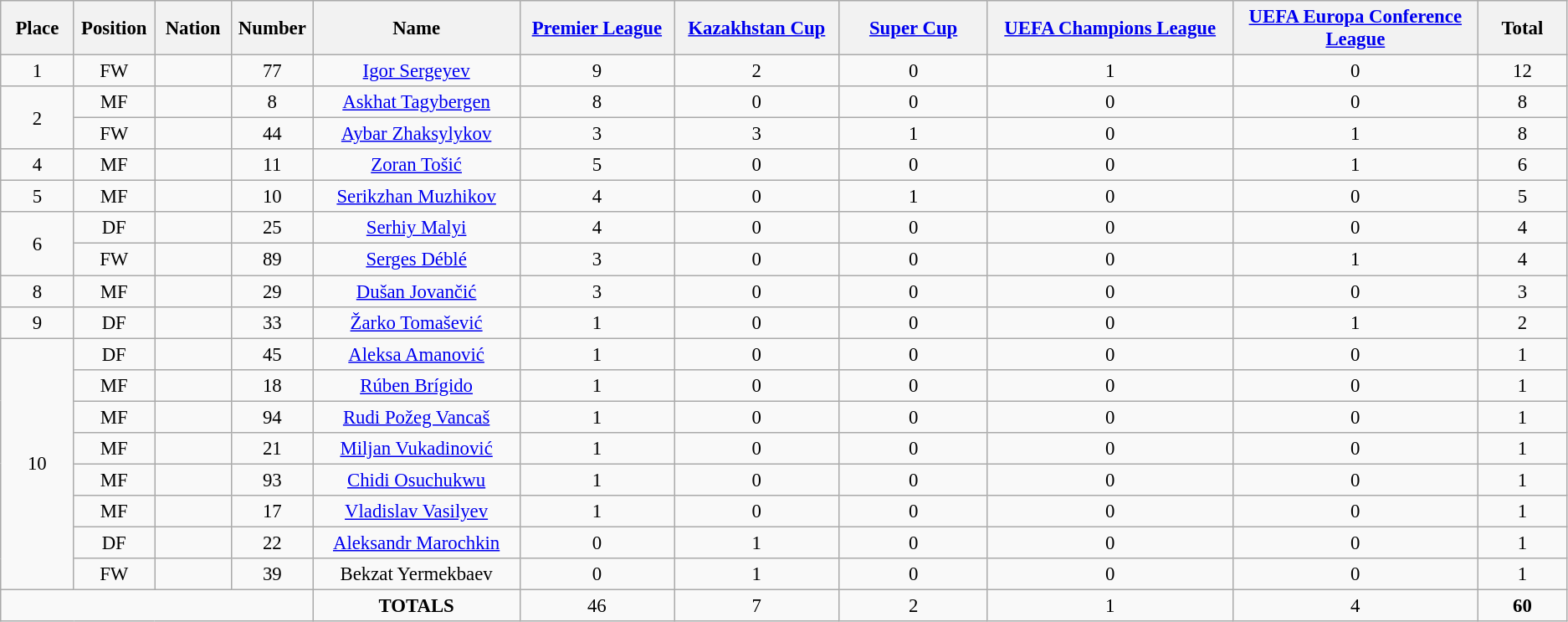<table class="wikitable" style="font-size: 95%; text-align: center;">
<tr>
<th width=60>Place</th>
<th width=60>Position</th>
<th width=60>Nation</th>
<th width=60>Number</th>
<th width=200>Name</th>
<th width=150><a href='#'>Premier League</a></th>
<th width=150><a href='#'>Kazakhstan Cup</a></th>
<th width=150><a href='#'>Super Cup</a></th>
<th width=250><a href='#'>UEFA Champions League</a></th>
<th width=250><a href='#'>UEFA Europa Conference League</a></th>
<th width=80>Total</th>
</tr>
<tr>
<td>1</td>
<td>FW</td>
<td></td>
<td>77</td>
<td><a href='#'>Igor Sergeyev</a></td>
<td>9</td>
<td>2</td>
<td>0</td>
<td>1</td>
<td>0</td>
<td>12</td>
</tr>
<tr>
<td rowspan="2">2</td>
<td>MF</td>
<td></td>
<td>8</td>
<td><a href='#'>Askhat Tagybergen</a></td>
<td>8</td>
<td>0</td>
<td>0</td>
<td>0</td>
<td>0</td>
<td>8</td>
</tr>
<tr>
<td>FW</td>
<td></td>
<td>44</td>
<td><a href='#'>Aybar Zhaksylykov</a></td>
<td>3</td>
<td>3</td>
<td>1</td>
<td>0</td>
<td>1</td>
<td>8</td>
</tr>
<tr>
<td>4</td>
<td>MF</td>
<td></td>
<td>11</td>
<td><a href='#'>Zoran Tošić</a></td>
<td>5</td>
<td>0</td>
<td>0</td>
<td>0</td>
<td>1</td>
<td>6</td>
</tr>
<tr>
<td>5</td>
<td>MF</td>
<td></td>
<td>10</td>
<td><a href='#'>Serikzhan Muzhikov</a></td>
<td>4</td>
<td>0</td>
<td>1</td>
<td>0</td>
<td>0</td>
<td>5</td>
</tr>
<tr>
<td rowspan="2">6</td>
<td>DF</td>
<td></td>
<td>25</td>
<td><a href='#'>Serhiy Malyi</a></td>
<td>4</td>
<td>0</td>
<td>0</td>
<td>0</td>
<td>0</td>
<td>4</td>
</tr>
<tr>
<td>FW</td>
<td></td>
<td>89</td>
<td><a href='#'>Serges Déblé</a></td>
<td>3</td>
<td>0</td>
<td>0</td>
<td>0</td>
<td>1</td>
<td>4</td>
</tr>
<tr>
<td>8</td>
<td>MF</td>
<td></td>
<td>29</td>
<td><a href='#'>Dušan Jovančić</a></td>
<td>3</td>
<td>0</td>
<td>0</td>
<td>0</td>
<td>0</td>
<td>3</td>
</tr>
<tr>
<td>9</td>
<td>DF</td>
<td></td>
<td>33</td>
<td><a href='#'>Žarko Tomašević</a></td>
<td>1</td>
<td>0</td>
<td>0</td>
<td>0</td>
<td>1</td>
<td>2</td>
</tr>
<tr>
<td rowspan="8">10</td>
<td>DF</td>
<td></td>
<td>45</td>
<td><a href='#'>Aleksa Amanović</a></td>
<td>1</td>
<td>0</td>
<td>0</td>
<td>0</td>
<td>0</td>
<td>1</td>
</tr>
<tr>
<td>MF</td>
<td></td>
<td>18</td>
<td><a href='#'>Rúben Brígido</a></td>
<td>1</td>
<td>0</td>
<td>0</td>
<td>0</td>
<td>0</td>
<td>1</td>
</tr>
<tr>
<td>MF</td>
<td></td>
<td>94</td>
<td><a href='#'>Rudi Požeg Vancaš</a></td>
<td>1</td>
<td>0</td>
<td>0</td>
<td>0</td>
<td>0</td>
<td>1</td>
</tr>
<tr>
<td>MF</td>
<td></td>
<td>21</td>
<td><a href='#'>Miljan Vukadinović</a></td>
<td>1</td>
<td>0</td>
<td>0</td>
<td>0</td>
<td>0</td>
<td>1</td>
</tr>
<tr>
<td>MF</td>
<td></td>
<td>93</td>
<td><a href='#'>Chidi Osuchukwu</a></td>
<td>1</td>
<td>0</td>
<td>0</td>
<td>0</td>
<td>0</td>
<td>1</td>
</tr>
<tr>
<td>MF</td>
<td></td>
<td>17</td>
<td><a href='#'>Vladislav Vasilyev</a></td>
<td>1</td>
<td>0</td>
<td>0</td>
<td>0</td>
<td>0</td>
<td>1</td>
</tr>
<tr>
<td>DF</td>
<td></td>
<td>22</td>
<td><a href='#'>Aleksandr Marochkin</a></td>
<td>0</td>
<td>1</td>
<td>0</td>
<td>0</td>
<td>0</td>
<td>1</td>
</tr>
<tr>
<td>FW</td>
<td></td>
<td>39</td>
<td>Bekzat Yermekbaev</td>
<td>0</td>
<td>1</td>
<td>0</td>
<td>0</td>
<td>0</td>
<td>1</td>
</tr>
<tr>
<td colspan="4"></td>
<td><strong>TOTALS</strong></td>
<td>46</td>
<td>7</td>
<td>2</td>
<td>1</td>
<td>4</td>
<td><strong>60</strong></td>
</tr>
</table>
